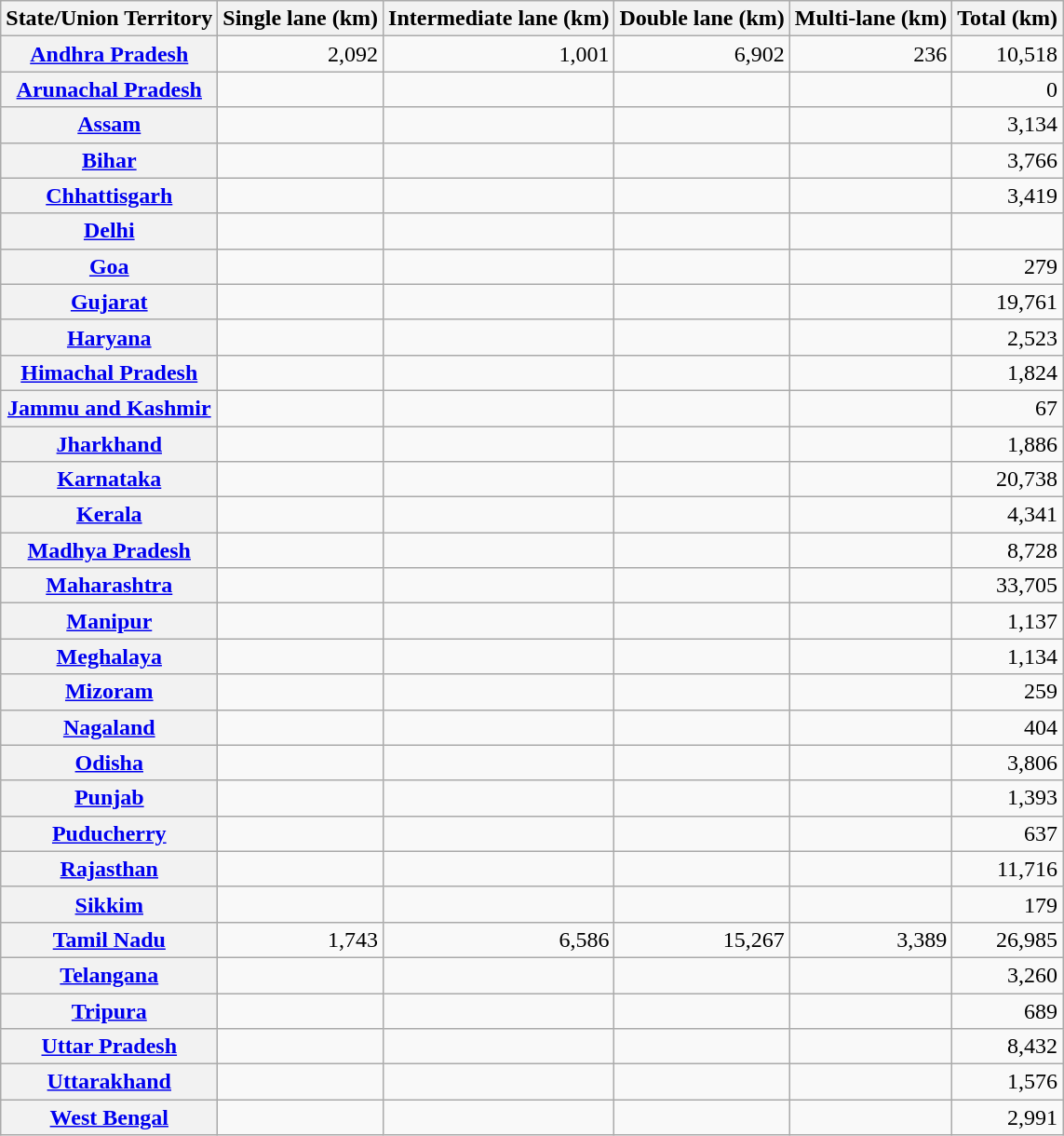<table class="wikitable sortable">
<tr>
<th scope="col">State/Union Territory</th>
<th scope="col">Single lane (km)</th>
<th scope="col">Intermediate lane (km)</th>
<th scope="col">Double lane (km)</th>
<th scope="col">Multi-lane (km)</th>
<th scope="col">Total (km)</th>
</tr>
<tr>
<th scope="row"><a href='#'>Andhra Pradesh</a></th>
<td align="right">2,092</td>
<td align="right">1,001</td>
<td align="right">6,902</td>
<td align="right">236</td>
<td align="right">10,518</td>
</tr>
<tr>
<th scope="row"><a href='#'>Arunachal Pradesh</a></th>
<td align="right"></td>
<td align="right"></td>
<td align="right"></td>
<td align="right"></td>
<td align="right">0</td>
</tr>
<tr>
<th scope="row"><a href='#'>Assam</a></th>
<td align="right"></td>
<td align="right"></td>
<td align="right"></td>
<td align="right"></td>
<td align="right">3,134</td>
</tr>
<tr>
<th scope="row"><a href='#'>Bihar</a></th>
<td align="right"></td>
<td align="right"></td>
<td align="right"></td>
<td align="right"></td>
<td align="right">3,766</td>
</tr>
<tr>
<th scope="row"><a href='#'>Chhattisgarh</a></th>
<td align="right"></td>
<td align="right"></td>
<td align="right"></td>
<td align="right"></td>
<td align="right">3,419</td>
</tr>
<tr>
<th scope="row"><a href='#'>Delhi</a></th>
<td align="right"></td>
<td align="right"></td>
<td align="right"></td>
<td align="right"></td>
<td align="right"></td>
</tr>
<tr>
<th scope="row"><a href='#'>Goa</a></th>
<td align="right"></td>
<td align="right"></td>
<td align="right"></td>
<td align="right"></td>
<td align="right">279</td>
</tr>
<tr>
<th scope="row"><a href='#'>Gujarat</a></th>
<td align="right"></td>
<td align="right"></td>
<td align="right"></td>
<td align="right"></td>
<td align="right">19,761</td>
</tr>
<tr>
<th scope="row"><a href='#'>Haryana</a></th>
<td align="right"></td>
<td align="right"></td>
<td align="right"></td>
<td align="right"></td>
<td align="right">2,523</td>
</tr>
<tr>
<th scope="row"><a href='#'>Himachal Pradesh</a></th>
<td align="right"></td>
<td align="right"></td>
<td align="right"></td>
<td align="right"></td>
<td align="right">1,824</td>
</tr>
<tr>
<th scope="row"><a href='#'>Jammu and Kashmir</a></th>
<td align="right"></td>
<td align="right"></td>
<td align="right"></td>
<td align="right"></td>
<td align="right">67</td>
</tr>
<tr>
<th scope="row"><a href='#'>Jharkhand</a></th>
<td align="right"></td>
<td align="right"></td>
<td align="right"></td>
<td align="right"></td>
<td align="right">1,886</td>
</tr>
<tr>
<th scope="row"><a href='#'>Karnataka</a></th>
<td align="right"></td>
<td align="right"></td>
<td align="right"></td>
<td align="right"></td>
<td align="right">20,738</td>
</tr>
<tr>
<th scope="row"><a href='#'>Kerala</a></th>
<td align="right"></td>
<td align="right"></td>
<td align="right"></td>
<td align="right"></td>
<td align="right">4,341</td>
</tr>
<tr>
<th scope="row"><a href='#'>Madhya Pradesh</a></th>
<td align="right"></td>
<td align="right"></td>
<td align="right"></td>
<td align="right"></td>
<td align="right">8,728</td>
</tr>
<tr>
<th scope="row"><a href='#'>Maharashtra</a></th>
<td align="right"></td>
<td align="right"></td>
<td align="right"></td>
<td align="right"></td>
<td align="right">33,705</td>
</tr>
<tr>
<th scope="row"><a href='#'>Manipur</a></th>
<td align="right"></td>
<td align="right"></td>
<td align="right"></td>
<td align="right"></td>
<td align="right">1,137</td>
</tr>
<tr>
<th scope="row"><a href='#'>Meghalaya</a></th>
<td align="right"></td>
<td align="right"></td>
<td align="right"></td>
<td align="right"></td>
<td align="right">1,134</td>
</tr>
<tr>
<th scope="row"><a href='#'>Mizoram</a></th>
<td align="right"></td>
<td align="right"></td>
<td align="right"></td>
<td align="right"></td>
<td align="right">259</td>
</tr>
<tr>
<th scope="row"><a href='#'>Nagaland</a></th>
<td align="right"></td>
<td align="right"></td>
<td align="right"></td>
<td align="right"></td>
<td align="right">404</td>
</tr>
<tr>
<th scope="row"><a href='#'>Odisha</a></th>
<td align="right"></td>
<td align="right"></td>
<td align="right"></td>
<td align="right"></td>
<td align="right">3,806</td>
</tr>
<tr>
<th scope="row"><a href='#'>Punjab</a></th>
<td align="right"></td>
<td align="right"></td>
<td align="right"></td>
<td align="right"></td>
<td align="right">1,393</td>
</tr>
<tr>
<th scope="row"><a href='#'>Puducherry</a></th>
<td align="right"></td>
<td align="right"></td>
<td align="right"></td>
<td align="right"></td>
<td align="right">637</td>
</tr>
<tr>
<th scope="row"><a href='#'>Rajasthan</a></th>
<td align="right"></td>
<td align="right"></td>
<td align="right"></td>
<td align="right"></td>
<td align="right">11,716</td>
</tr>
<tr>
<th scope="row"><a href='#'>Sikkim</a></th>
<td align="right"></td>
<td align="right"></td>
<td align="right"></td>
<td align="right"></td>
<td align="right">179</td>
</tr>
<tr>
<th scope="row"><a href='#'>Tamil Nadu</a></th>
<td align="right">1,743</td>
<td align="right">6,586</td>
<td align="right">15,267</td>
<td align="right">3,389</td>
<td align="right">26,985</td>
</tr>
<tr>
<th scope="row"><a href='#'>Telangana</a></th>
<td align="right"></td>
<td align="right"></td>
<td align="right"></td>
<td align="right"></td>
<td align="right">3,260</td>
</tr>
<tr>
<th scope="row"><a href='#'>Tripura</a></th>
<td align="right"></td>
<td align="right"></td>
<td align="right"></td>
<td align="right"></td>
<td align="right">689</td>
</tr>
<tr>
<th scope="row"><a href='#'>Uttar Pradesh</a></th>
<td align="right"></td>
<td align="right"></td>
<td align="right"></td>
<td align="right"></td>
<td align="right">8,432</td>
</tr>
<tr>
<th scope="row"><a href='#'>Uttarakhand</a></th>
<td align="right"></td>
<td align="right"></td>
<td align="right"></td>
<td align="right"></td>
<td align="right">1,576</td>
</tr>
<tr>
<th scope="row"><a href='#'>West Bengal</a></th>
<td align="right"></td>
<td align="right"></td>
<td align="right"></td>
<td align="right"></td>
<td align="right">2,991</td>
</tr>
</table>
